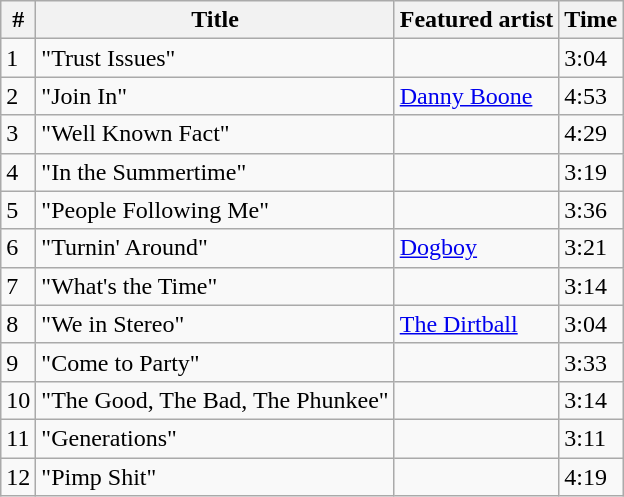<table class="wikitable">
<tr>
<th align="center">#</th>
<th align="center">Title</th>
<th align="center">Featured artist</th>
<th align="center">Time</th>
</tr>
<tr>
<td>1</td>
<td>"Trust Issues"</td>
<td></td>
<td>3:04</td>
</tr>
<tr>
<td>2</td>
<td>"Join In"</td>
<td><a href='#'>Danny Boone</a></td>
<td>4:53</td>
</tr>
<tr>
<td>3</td>
<td>"Well Known Fact"</td>
<td></td>
<td>4:29</td>
</tr>
<tr>
<td>4</td>
<td>"In the Summertime"</td>
<td></td>
<td>3:19</td>
</tr>
<tr>
<td>5</td>
<td>"People Following Me"</td>
<td></td>
<td>3:36</td>
</tr>
<tr>
<td>6</td>
<td>"Turnin' Around"</td>
<td><a href='#'>Dogboy</a></td>
<td>3:21</td>
</tr>
<tr>
<td>7</td>
<td>"What's the Time"</td>
<td></td>
<td>3:14</td>
</tr>
<tr>
<td>8</td>
<td>"We in Stereo"</td>
<td><a href='#'>The Dirtball</a></td>
<td>3:04</td>
</tr>
<tr>
<td>9</td>
<td>"Come to Party"</td>
<td></td>
<td>3:33</td>
</tr>
<tr>
<td>10</td>
<td>"The Good, The Bad, The Phunkee"</td>
<td></td>
<td>3:14</td>
</tr>
<tr>
<td>11</td>
<td>"Generations"</td>
<td></td>
<td>3:11</td>
</tr>
<tr>
<td>12</td>
<td>"Pimp Shit"</td>
<td></td>
<td>4:19</td>
</tr>
</table>
